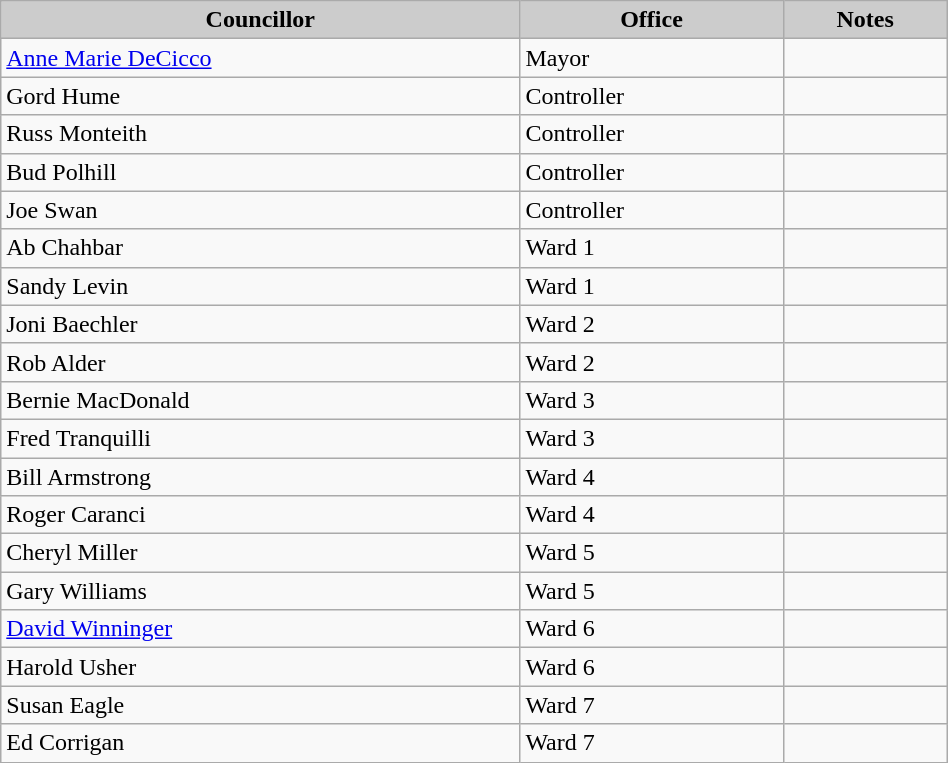<table class="wikitable" width=50%>
<tr>
<th style="background:#cccccc;"><strong>Councillor</strong></th>
<th style="background:#cccccc;"><strong>Office</strong></th>
<th style="background:#cccccc;"><strong>Notes</strong></th>
</tr>
<tr>
<td><a href='#'>Anne Marie DeCicco</a></td>
<td>Mayor</td>
<td></td>
</tr>
<tr>
<td>Gord Hume</td>
<td>Controller</td>
<td></td>
</tr>
<tr>
<td>Russ Monteith</td>
<td>Controller</td>
<td></td>
</tr>
<tr>
<td>Bud Polhill</td>
<td>Controller</td>
<td></td>
</tr>
<tr>
<td>Joe Swan</td>
<td>Controller</td>
<td></td>
</tr>
<tr>
<td>Ab Chahbar</td>
<td>Ward 1</td>
<td></td>
</tr>
<tr>
<td>Sandy Levin</td>
<td>Ward 1</td>
<td></td>
</tr>
<tr>
<td>Joni Baechler</td>
<td>Ward 2</td>
<td></td>
</tr>
<tr>
<td>Rob Alder</td>
<td>Ward 2</td>
<td></td>
</tr>
<tr>
<td>Bernie MacDonald</td>
<td>Ward 3</td>
<td></td>
</tr>
<tr>
<td>Fred Tranquilli</td>
<td>Ward 3</td>
<td></td>
</tr>
<tr>
<td>Bill Armstrong</td>
<td>Ward 4</td>
<td></td>
</tr>
<tr>
<td>Roger Caranci</td>
<td>Ward 4</td>
<td></td>
</tr>
<tr>
<td>Cheryl Miller</td>
<td>Ward 5</td>
<td></td>
</tr>
<tr>
<td>Gary Williams</td>
<td>Ward 5</td>
<td></td>
</tr>
<tr>
<td><a href='#'>David Winninger</a></td>
<td>Ward 6</td>
<td></td>
</tr>
<tr>
<td>Harold Usher</td>
<td>Ward 6</td>
<td></td>
</tr>
<tr>
<td>Susan Eagle</td>
<td>Ward 7</td>
<td></td>
</tr>
<tr>
<td>Ed Corrigan</td>
<td>Ward 7</td>
<td></td>
</tr>
</table>
